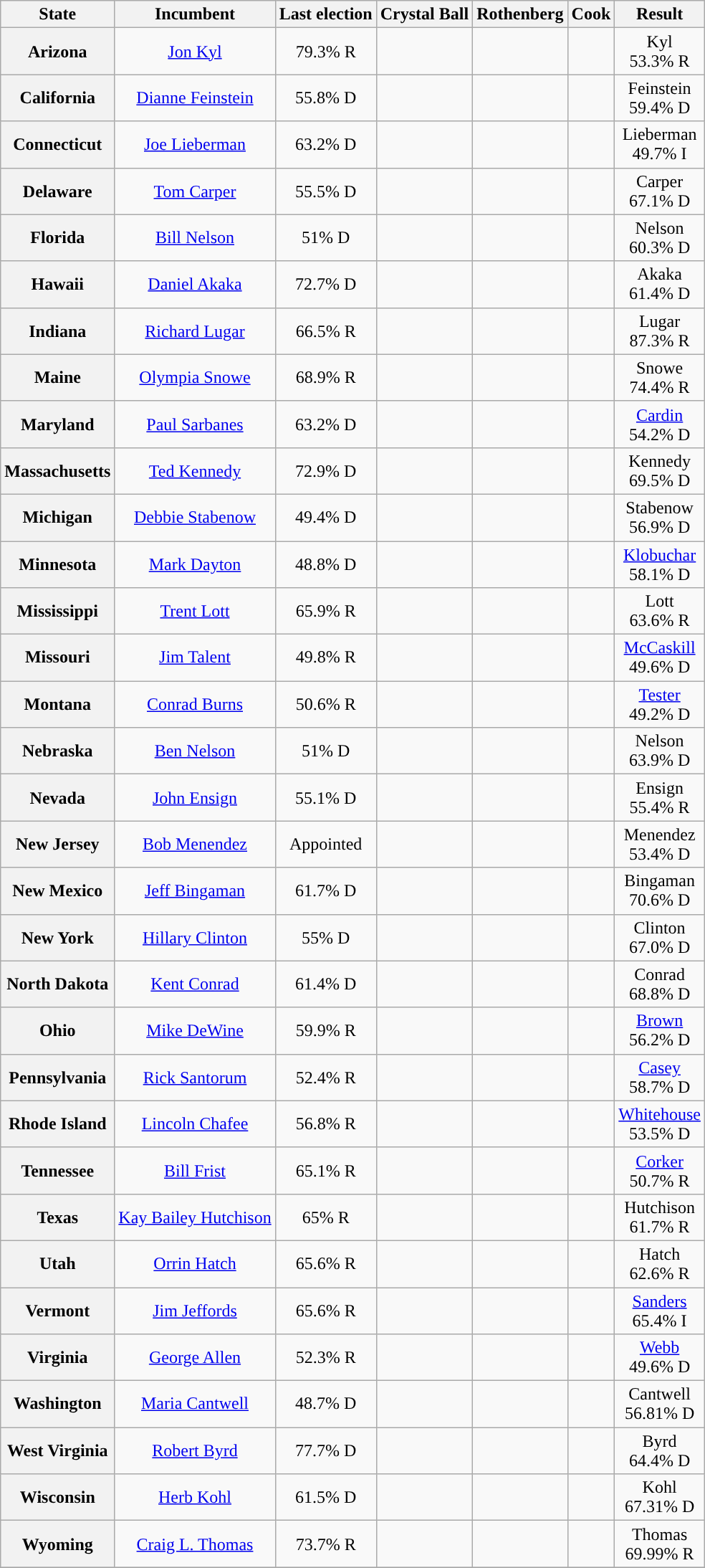<table class="wikitable sortable" style="text-align:center;">
<tr>
<th>State</th>
<th>Incumbent</th>
<th>Last election</th>
<th>Crystal Ball</th>
<th>Rothenberg</th>
<th>Cook</th>
<th>Result</th>
</tr>
<tr>
<th>Arizona</th>
<td><a href='#'>Jon Kyl</a></td>
<td>79.3% R</td>
<td></td>
<td></td>
<td></td>
<td>Kyl<br>53.3% R</td>
</tr>
<tr>
<th>California</th>
<td><a href='#'>Dianne Feinstein</a></td>
<td>55.8% D</td>
<td></td>
<td></td>
<td></td>
<td>Feinstein<br>59.4% D</td>
</tr>
<tr>
<th>Connecticut</th>
<td><a href='#'>Joe Lieberman</a><br></td>
<td>63.2% D</td>
<td style="background:"></td>
<td style="background:"></td>
<td style="background:"></td>
<td>Lieberman<br>49.7% I </td>
</tr>
<tr>
<th>Delaware</th>
<td><a href='#'>Tom Carper</a></td>
<td>55.5% D</td>
<td></td>
<td></td>
<td></td>
<td>Carper<br>67.1% D</td>
</tr>
<tr>
<th>Florida</th>
<td><a href='#'>Bill Nelson</a></td>
<td>51% D</td>
<td></td>
<td></td>
<td></td>
<td>Nelson<br>60.3% D</td>
</tr>
<tr>
<th>Hawaii</th>
<td><a href='#'>Daniel Akaka</a></td>
<td>72.7% D</td>
<td></td>
<td></td>
<td></td>
<td>Akaka<br>61.4% D</td>
</tr>
<tr>
<th>Indiana</th>
<td><a href='#'>Richard Lugar</a></td>
<td>66.5% R</td>
<td></td>
<td></td>
<td></td>
<td>Lugar<br>87.3% R</td>
</tr>
<tr>
<th>Maine</th>
<td><a href='#'>Olympia Snowe</a></td>
<td>68.9% R</td>
<td></td>
<td></td>
<td></td>
<td>Snowe<br>74.4% R</td>
</tr>
<tr>
<th>Maryland</th>
<td><a href='#'>Paul Sarbanes</a><br></td>
<td>63.2% D</td>
<td></td>
<td></td>
<td></td>
<td><a href='#'>Cardin</a><br>54.2% D</td>
</tr>
<tr>
<th>Massachusetts</th>
<td><a href='#'>Ted Kennedy</a></td>
<td>72.9% D</td>
<td></td>
<td></td>
<td></td>
<td>Kennedy<br>69.5% D</td>
</tr>
<tr>
<th>Michigan</th>
<td><a href='#'>Debbie Stabenow</a></td>
<td>49.4% D</td>
<td></td>
<td></td>
<td></td>
<td>Stabenow<br>56.9% D</td>
</tr>
<tr>
<th>Minnesota</th>
<td><a href='#'>Mark Dayton</a><br></td>
<td>48.8% D</td>
<td></td>
<td></td>
<td></td>
<td><a href='#'>Klobuchar</a><br>58.1% D</td>
</tr>
<tr>
<th>Mississippi</th>
<td><a href='#'>Trent Lott</a></td>
<td>65.9% R</td>
<td></td>
<td></td>
<td></td>
<td>Lott<br>63.6% R</td>
</tr>
<tr>
<th>Missouri</th>
<td><a href='#'>Jim Talent</a></td>
<td>49.8% R<br></td>
<td></td>
<td></td>
<td></td>
<td><a href='#'>McCaskill</a><br>49.6% D </td>
</tr>
<tr>
<th>Montana</th>
<td><a href='#'>Conrad Burns</a></td>
<td>50.6% R</td>
<td></td>
<td></td>
<td></td>
<td><a href='#'>Tester</a><br>49.2% D </td>
</tr>
<tr>
<th>Nebraska</th>
<td><a href='#'>Ben Nelson</a></td>
<td>51% D</td>
<td></td>
<td></td>
<td></td>
<td>Nelson<br>63.9% D</td>
</tr>
<tr>
<th>Nevada</th>
<td><a href='#'>John Ensign</a></td>
<td>55.1% D</td>
<td></td>
<td></td>
<td></td>
<td>Ensign<br>55.4% R</td>
</tr>
<tr>
<th>New Jersey</th>
<td><a href='#'>Bob Menendez</a></td>
<td>Appointed<br></td>
<td></td>
<td></td>
<td></td>
<td>Menendez<br>53.4% D</td>
</tr>
<tr>
<th>New Mexico</th>
<td><a href='#'>Jeff Bingaman</a></td>
<td>61.7% D</td>
<td></td>
<td></td>
<td></td>
<td>Bingaman<br>70.6% D</td>
</tr>
<tr>
<th>New York</th>
<td><a href='#'>Hillary Clinton</a></td>
<td>55% D</td>
<td></td>
<td></td>
<td></td>
<td>Clinton<br>67.0% D</td>
</tr>
<tr>
<th>North Dakota</th>
<td><a href='#'>Kent Conrad</a></td>
<td>61.4% D</td>
<td></td>
<td></td>
<td></td>
<td>Conrad<br>68.8% D</td>
</tr>
<tr>
<th>Ohio</th>
<td><a href='#'>Mike DeWine</a></td>
<td>59.9% R</td>
<td></td>
<td></td>
<td></td>
<td><a href='#'>Brown</a><br>56.2% D </td>
</tr>
<tr>
<th>Pennsylvania</th>
<td><a href='#'>Rick Santorum</a></td>
<td>52.4% R</td>
<td></td>
<td></td>
<td></td>
<td><a href='#'>Casey</a><br>58.7% D </td>
</tr>
<tr>
<th>Rhode Island</th>
<td><a href='#'>Lincoln Chafee</a></td>
<td>56.8% R</td>
<td></td>
<td></td>
<td></td>
<td><a href='#'>Whitehouse</a><br>53.5% D </td>
</tr>
<tr>
<th>Tennessee</th>
<td><a href='#'>Bill Frist</a><br></td>
<td>65.1% R</td>
<td></td>
<td></td>
<td></td>
<td><a href='#'>Corker</a><br>50.7% R</td>
</tr>
<tr>
<th>Texas</th>
<td><a href='#'>Kay Bailey Hutchison</a></td>
<td>65% R</td>
<td></td>
<td></td>
<td></td>
<td>Hutchison<br>61.7% R</td>
</tr>
<tr>
<th>Utah</th>
<td><a href='#'>Orrin Hatch</a></td>
<td>65.6% R</td>
<td></td>
<td></td>
<td></td>
<td>Hatch<br>62.6% R</td>
</tr>
<tr>
<th>Vermont</th>
<td><a href='#'>Jim Jeffords</a><br></td>
<td>65.6% R</td>
<td style="background:"></td>
<td style="background:"></td>
<td style="background:"></td>
<td><a href='#'>Sanders</a><br>65.4% I</td>
</tr>
<tr>
<th>Virginia</th>
<td><a href='#'>George Allen</a></td>
<td>52.3% R</td>
<td></td>
<td></td>
<td></td>
<td><a href='#'>Webb</a><br>49.6% D </td>
</tr>
<tr>
<th>Washington</th>
<td><a href='#'>Maria Cantwell</a></td>
<td>48.7% D</td>
<td></td>
<td></td>
<td></td>
<td>Cantwell<br>56.81% D</td>
</tr>
<tr>
<th>West Virginia</th>
<td><a href='#'>Robert Byrd</a></td>
<td>77.7% D</td>
<td></td>
<td></td>
<td></td>
<td>Byrd<br>64.4% D</td>
</tr>
<tr>
<th>Wisconsin</th>
<td><a href='#'>Herb Kohl</a></td>
<td>61.5% D</td>
<td></td>
<td></td>
<td></td>
<td>Kohl<br>67.31% D</td>
</tr>
<tr>
<th>Wyoming</th>
<td><a href='#'>Craig L. Thomas</a></td>
<td>73.7% R</td>
<td></td>
<td></td>
<td></td>
<td>Thomas<br>69.99% R</td>
</tr>
<tr>
</tr>
</table>
